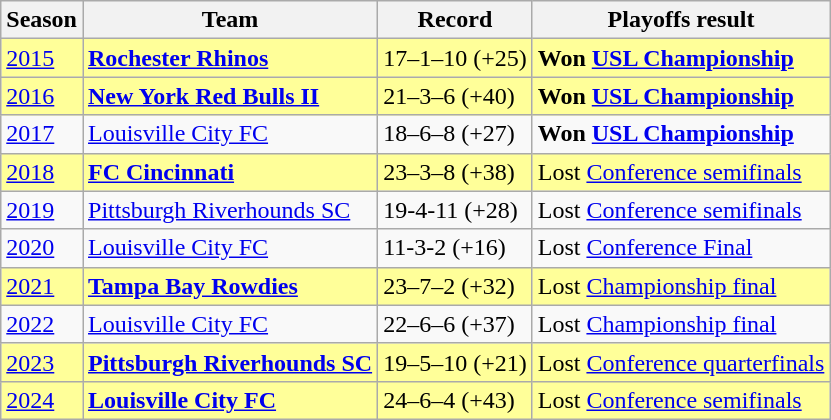<table class="wikitable sortable">
<tr>
<th>Season</th>
<th>Team</th>
<th>Record</th>
<th>Playoffs result</th>
</tr>
<tr bgcolor=#FFFF99>
<td><a href='#'>2015</a></td>
<td><strong><a href='#'>Rochester Rhinos</a></strong></td>
<td>17–1–10 (+25)</td>
<td><strong>Won <a href='#'>USL Championship</a></strong></td>
</tr>
<tr bgcolor=#FFFF99>
<td><a href='#'>2016</a></td>
<td><strong><a href='#'>New York Red Bulls II</a></strong></td>
<td>21–3–6 (+40)</td>
<td><strong>Won <a href='#'>USL Championship</a></strong></td>
</tr>
<tr>
<td><a href='#'>2017</a></td>
<td><a href='#'>Louisville City FC</a></td>
<td>18–6–8 (+27)</td>
<td><strong>Won <a href='#'>USL Championship</a></strong></td>
</tr>
<tr bgcolor=#FFFF99>
<td><a href='#'>2018</a></td>
<td><strong><a href='#'>FC Cincinnati</a></strong></td>
<td>23–3–8 (+38)</td>
<td>Lost <a href='#'>Conference semifinals</a></td>
</tr>
<tr>
<td><a href='#'>2019</a></td>
<td><a href='#'>Pittsburgh Riverhounds SC</a></td>
<td>19-4-11 (+28)</td>
<td>Lost <a href='#'>Conference semifinals</a></td>
</tr>
<tr>
<td><a href='#'>2020</a></td>
<td><a href='#'>Louisville City FC</a></td>
<td>11-3-2 (+16)</td>
<td>Lost <a href='#'>Conference Final</a></td>
</tr>
<tr bgcolor=#FFFF99>
<td><a href='#'>2021</a></td>
<td><strong><a href='#'>Tampa Bay Rowdies</a></strong></td>
<td>23–7–2 (+32)</td>
<td>Lost <a href='#'>Championship final</a></td>
</tr>
<tr>
<td><a href='#'>2022</a></td>
<td><a href='#'>Louisville City FC</a></td>
<td>22–6–6 (+37)</td>
<td>Lost <a href='#'>Championship final</a></td>
</tr>
<tr bgcolor=#FFFF99>
<td><a href='#'>2023</a></td>
<td><strong><a href='#'>Pittsburgh Riverhounds SC</a></strong></td>
<td>19–5–10 (+21)</td>
<td>Lost <a href='#'>Conference quarterfinals</a></td>
</tr>
<tr bgcolor=#FFFF99>
<td><a href='#'>2024</a></td>
<td><strong><a href='#'>Louisville City FC</a></strong></td>
<td>24–6–4 (+43)</td>
<td>Lost <a href='#'>Conference semifinals</a></td>
</tr>
</table>
